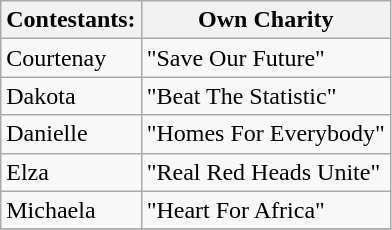<table class="wikitable">
<tr>
<th>Contestants:</th>
<th>Own Charity</th>
</tr>
<tr>
<td>Courtenay</td>
<td>"Save Our Future"</td>
</tr>
<tr>
<td>Dakota</td>
<td>"Beat The Statistic"</td>
</tr>
<tr>
<td>Danielle</td>
<td>"Homes For Everybody"</td>
</tr>
<tr>
<td>Elza</td>
<td>"Real Red Heads Unite"</td>
</tr>
<tr>
<td>Michaela</td>
<td>"Heart For Africa"</td>
</tr>
<tr>
</tr>
</table>
